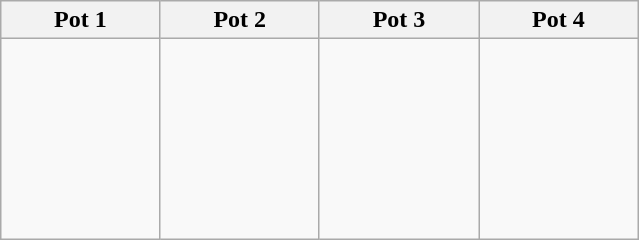<table class="wikitable">
<tr>
<th width=10%>Pot 1</th>
<th width=10%>Pot 2</th>
<th width=10%>Pot 3</th>
<th width=10%>Pot 4</th>
</tr>
<tr>
<td valign="top"><br><br><br><br><br><br><br></td>
<td valign="top"><br><br><br><br><br><br><br></td>
<td valign="top"><br><br><br><br><br><br><br></td>
<td valign="top"><br><br><br><br><br><br><br></td>
</tr>
</table>
